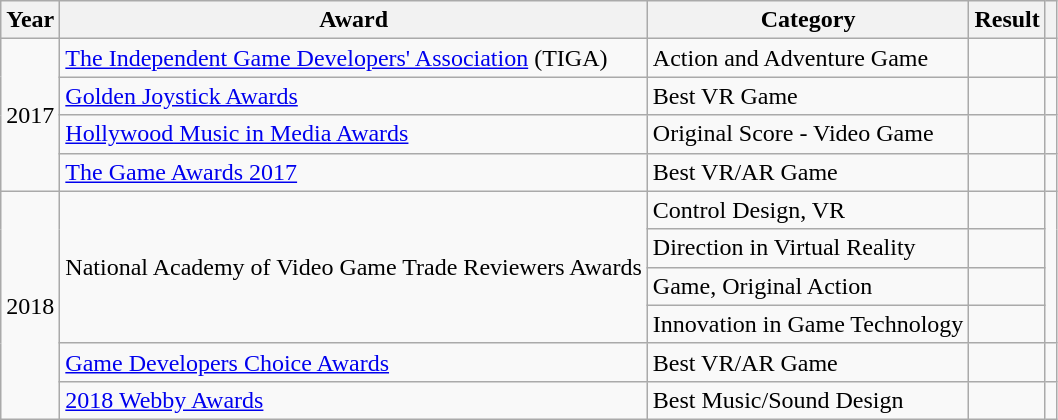<table class="wikitable sortable">
<tr>
<th>Year</th>
<th>Award</th>
<th>Category</th>
<th>Result</th>
<th></th>
</tr>
<tr>
<td style="text-align:center;" rowspan="4">2017</td>
<td rowspan="1"><a href='#'>The Independent Game Developers' Association</a> (TIGA)</td>
<td>Action and Adventure Game</td>
<td></td>
<td rowspan="1" style="text-align:center;"></td>
</tr>
<tr>
<td rowspan="1"><a href='#'>Golden Joystick Awards</a></td>
<td>Best VR Game</td>
<td></td>
<td rowspan="1" style="text-align:center;"></td>
</tr>
<tr>
<td rowspan="1"><a href='#'>Hollywood Music in Media Awards</a></td>
<td>Original Score - Video Game</td>
<td></td>
<td rowspan="1" style="text-align:center;"></td>
</tr>
<tr>
<td rowspan="1"><a href='#'>The Game Awards 2017</a></td>
<td>Best VR/AR Game</td>
<td></td>
<td rowspan="1" style="text-align:center;"></td>
</tr>
<tr>
<td style="text-align:center;" rowspan="6">2018</td>
<td rowspan="4">National Academy of Video Game Trade Reviewers Awards</td>
<td>Control Design, VR</td>
<td></td>
<td rowspan="4" style="text-align:center;"></td>
</tr>
<tr>
<td>Direction in Virtual Reality</td>
<td></td>
</tr>
<tr>
<td>Game, Original Action</td>
<td></td>
</tr>
<tr>
<td>Innovation in Game Technology</td>
<td></td>
</tr>
<tr>
<td rowspan="1"><a href='#'>Game Developers Choice Awards</a></td>
<td>Best VR/AR Game</td>
<td></td>
<td rowspan="1" style="text-align:center;"></td>
</tr>
<tr>
<td rowspan="1"><a href='#'>2018 Webby Awards</a></td>
<td>Best Music/Sound Design</td>
<td></td>
<td rowspan="1" style="text-align:center;"></td>
</tr>
</table>
